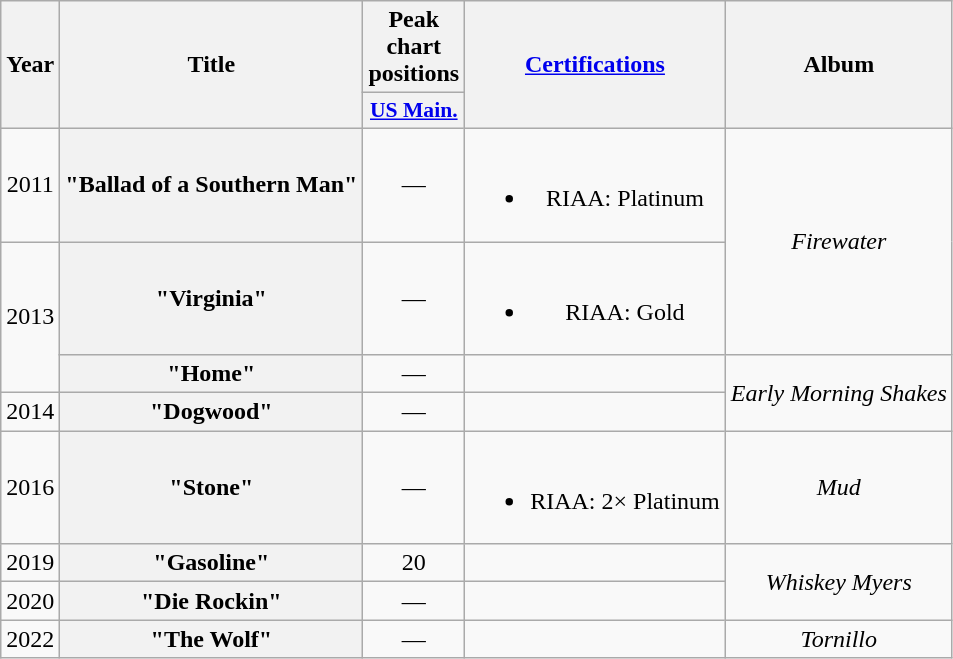<table class="wikitable plainrowheaders" style="text-align:center">
<tr>
<th scope="col" rowspan="2">Year</th>
<th scope="col" rowspan="2">Title</th>
<th scope="col" colspan="1">Peak chart positions</th>
<th rowspan="2"><a href='#'>Certifications</a></th>
<th rowspan="2" scope="col">Album</th>
</tr>
<tr>
<th scope="col" style="width:3em;font-size:90%;"><a href='#'>US Main.</a><br></th>
</tr>
<tr>
<td>2011</td>
<th scope="row">"Ballad of a Southern Man"</th>
<td>—</td>
<td><br><ul><li>RIAA: Platinum</li></ul></td>
<td rowspan="2"><em>Firewater</em></td>
</tr>
<tr>
<td rowspan="2">2013</td>
<th scope="row">"Virginia"</th>
<td>—</td>
<td><br><ul><li>RIAA: Gold</li></ul></td>
</tr>
<tr>
<th scope="row">"Home"</th>
<td>—</td>
<td></td>
<td rowspan="2"><em>Early Morning Shakes</em></td>
</tr>
<tr>
<td>2014</td>
<th scope="row">"Dogwood"</th>
<td>—</td>
<td></td>
</tr>
<tr>
<td>2016</td>
<th scope="row">"Stone"</th>
<td>—</td>
<td><br><ul><li>RIAA: 2× Platinum</li></ul></td>
<td><em>Mud</em></td>
</tr>
<tr>
<td>2019</td>
<th scope="row">"Gasoline"</th>
<td>20</td>
<td></td>
<td rowspan="2"><em>Whiskey Myers</em></td>
</tr>
<tr>
<td>2020</td>
<th scope="row">"Die Rockin"</th>
<td>—</td>
<td></td>
</tr>
<tr>
<td>2022</td>
<th scope="row">"The Wolf"</th>
<td>—</td>
<td></td>
<td rowspan="2"><em>Tornillo</em></td>
</tr>
</table>
